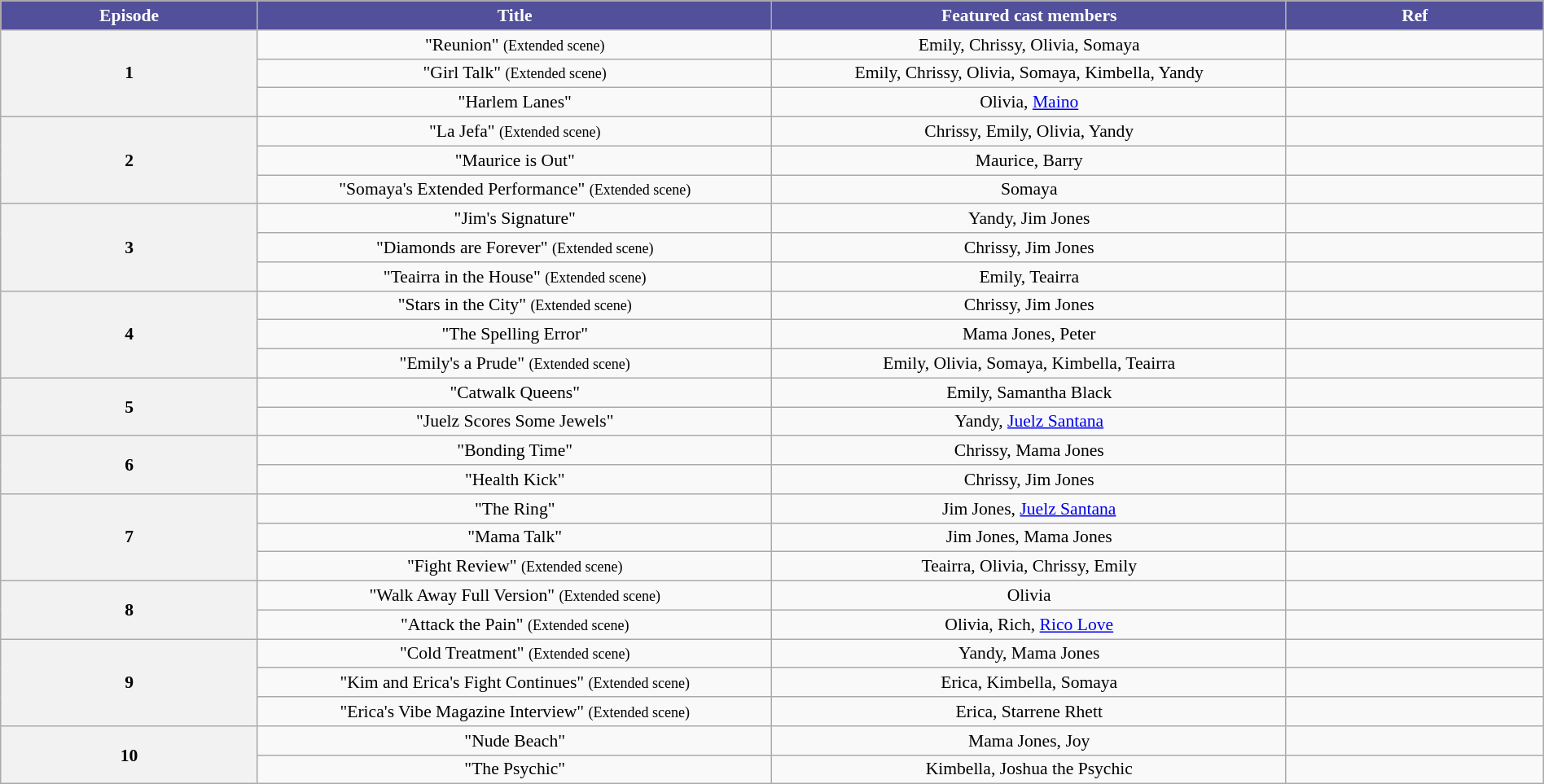<table class="wikitable sortable" style="margin:1em auto; font-size:90%; text-align: center">
<tr>
<th scope="col"  style="background:#52509a; color:#fff; width:5%;">Episode</th>
<th scope="col"  style="background:#52509a; color:#fff; width:10%;">Title</th>
<th scope="col"  style="background:#52509a; color:#fff; width:10%;">Featured cast members</th>
<th scope="col"  style="background:#52509a; color:#fff; width:5%;">Ref</th>
</tr>
<tr>
<th scope="row" rowspan="3">1</th>
<td>"Reunion" <small>(Extended scene)</small></td>
<td>Emily, Chrissy, Olivia, Somaya</td>
<td style="text-align:center;"></td>
</tr>
<tr>
<td>"Girl Talk" <small>(Extended scene)</small></td>
<td>Emily, Chrissy, Olivia, Somaya, Kimbella, Yandy</td>
<td style="text-align:center;"></td>
</tr>
<tr>
<td>"Harlem Lanes"</td>
<td>Olivia, <a href='#'>Maino</a></td>
<td style="text-align:center;"></td>
</tr>
<tr>
<th scope="row" rowspan="3">2</th>
<td>"La Jefa" <small>(Extended scene)</small></td>
<td>Chrissy, Emily, Olivia, Yandy</td>
<td style="text-align:center;"></td>
</tr>
<tr>
<td>"Maurice is Out"</td>
<td>Maurice, Barry</td>
<td style="text-align:center;"></td>
</tr>
<tr>
<td>"Somaya's Extended Performance" <small>(Extended scene)</small></td>
<td>Somaya</td>
<td style="text-align:center;"></td>
</tr>
<tr>
<th scope="row" rowspan="3">3</th>
<td>"Jim's Signature"</td>
<td>Yandy, Jim Jones</td>
<td style="text-align:center;"></td>
</tr>
<tr>
<td>"Diamonds are Forever" <small>(Extended scene)</small></td>
<td>Chrissy, Jim Jones</td>
<td style="text-align:center;"></td>
</tr>
<tr>
<td>"Teairra in the House" <small>(Extended scene)</small></td>
<td>Emily, Teairra</td>
<td style="text-align:center;"></td>
</tr>
<tr>
<th scope="row" rowspan="3">4</th>
<td>"Stars in the City" <small>(Extended scene)</small></td>
<td>Chrissy, Jim Jones</td>
<td style="text-align:center;"></td>
</tr>
<tr>
<td>"The Spelling Error"</td>
<td>Mama Jones, Peter</td>
<td style="text-align:center;"></td>
</tr>
<tr>
<td>"Emily's a Prude"  <small>(Extended scene)</small></td>
<td>Emily, Olivia, Somaya, Kimbella, Teairra</td>
<td style="text-align:center;"></td>
</tr>
<tr>
<th scope="row" rowspan="2">5</th>
<td>"Catwalk Queens"</td>
<td>Emily, Samantha Black</td>
<td style="text-align:center;"></td>
</tr>
<tr>
<td>"Juelz Scores Some Jewels"</td>
<td>Yandy, <a href='#'>Juelz Santana</a></td>
<td style="text-align:center;"></td>
</tr>
<tr>
<th scope="row" rowspan="2">6</th>
<td>"Bonding Time"</td>
<td>Chrissy, Mama Jones</td>
<td style="text-align:center;"></td>
</tr>
<tr>
<td>"Health Kick"</td>
<td>Chrissy, Jim Jones</td>
<td style="text-align:center;"></td>
</tr>
<tr>
<th scope="row" rowspan="3">7</th>
<td>"The Ring"</td>
<td>Jim Jones, <a href='#'>Juelz Santana</a></td>
<td style="text-align:center;"></td>
</tr>
<tr>
<td>"Mama Talk"</td>
<td>Jim Jones, Mama Jones</td>
<td style="text-align:center;"></td>
</tr>
<tr>
<td>"Fight Review" <small>(Extended scene)</small></td>
<td>Teairra, Olivia, Chrissy, Emily</td>
<td style="text-align:center;"></td>
</tr>
<tr>
<th scope="row" rowspan="2">8</th>
<td>"Walk Away Full Version" <small>(Extended scene)</small></td>
<td>Olivia</td>
<td style="text-align:center;"></td>
</tr>
<tr>
<td>"Attack the Pain" <small>(Extended scene)</small></td>
<td>Olivia, Rich, <a href='#'>Rico Love</a></td>
<td style="text-align:center;"></td>
</tr>
<tr>
<th scope="row" rowspan="3">9</th>
<td>"Cold Treatment" <small>(Extended scene)</small></td>
<td>Yandy, Mama Jones</td>
<td style="text-align:center;"></td>
</tr>
<tr>
<td>"Kim and Erica's Fight Continues" <small>(Extended scene)</small></td>
<td>Erica, Kimbella, Somaya</td>
<td style="text-align:center;"></td>
</tr>
<tr>
<td>"Erica's Vibe Magazine Interview" <small>(Extended scene)</small></td>
<td>Erica, Starrene Rhett</td>
<td style="text-align:center;"></td>
</tr>
<tr>
<th scope="row" rowspan="2">10</th>
<td>"Nude Beach"</td>
<td>Mama Jones, Joy</td>
<td style="text-align:center;"></td>
</tr>
<tr>
<td>"The Psychic"</td>
<td>Kimbella, Joshua the Psychic</td>
<td style="text-align:center;"></td>
</tr>
</table>
